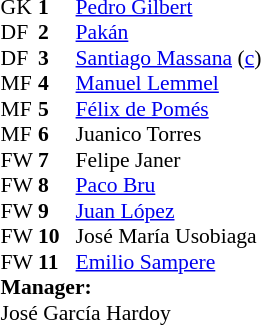<table cellspacing="0" cellpadding="0" style="font-size:90%; margin:0.2em auto;">
<tr>
<th width="25"></th>
<th width="25"></th>
</tr>
<tr>
<td>GK</td>
<td><strong>1</strong></td>
<td> <a href='#'>Pedro Gilbert</a></td>
</tr>
<tr>
<td>DF</td>
<td><strong>2</strong></td>
<td> <a href='#'>Pakán</a></td>
</tr>
<tr>
<td>DF</td>
<td><strong>3</strong></td>
<td> <a href='#'>Santiago Massana</a> (<a href='#'>c</a>)</td>
</tr>
<tr>
<td>MF</td>
<td><strong>4</strong></td>
<td> <a href='#'>Manuel Lemmel</a></td>
</tr>
<tr>
<td>MF</td>
<td><strong>5</strong></td>
<td> <a href='#'>Félix de Pomés</a></td>
</tr>
<tr>
<td>MF</td>
<td><strong>6</strong></td>
<td> Juanico Torres</td>
</tr>
<tr>
<td>FW</td>
<td><strong>7</strong></td>
<td> Felipe Janer</td>
</tr>
<tr>
<td>FW</td>
<td><strong>8</strong></td>
<td> <a href='#'>Paco Bru</a></td>
</tr>
<tr>
<td>FW</td>
<td><strong>9</strong></td>
<td> <a href='#'>Juan López</a></td>
</tr>
<tr>
<td>FW</td>
<td><strong>10</strong></td>
<td> José María Usobiaga</td>
</tr>
<tr>
<td>FW</td>
<td><strong>11</strong></td>
<td> <a href='#'>Emilio Sampere</a></td>
</tr>
<tr>
<td colspan=3><strong>Manager:</strong></td>
</tr>
<tr>
<td colspan=4> José García Hardoy</td>
</tr>
</table>
